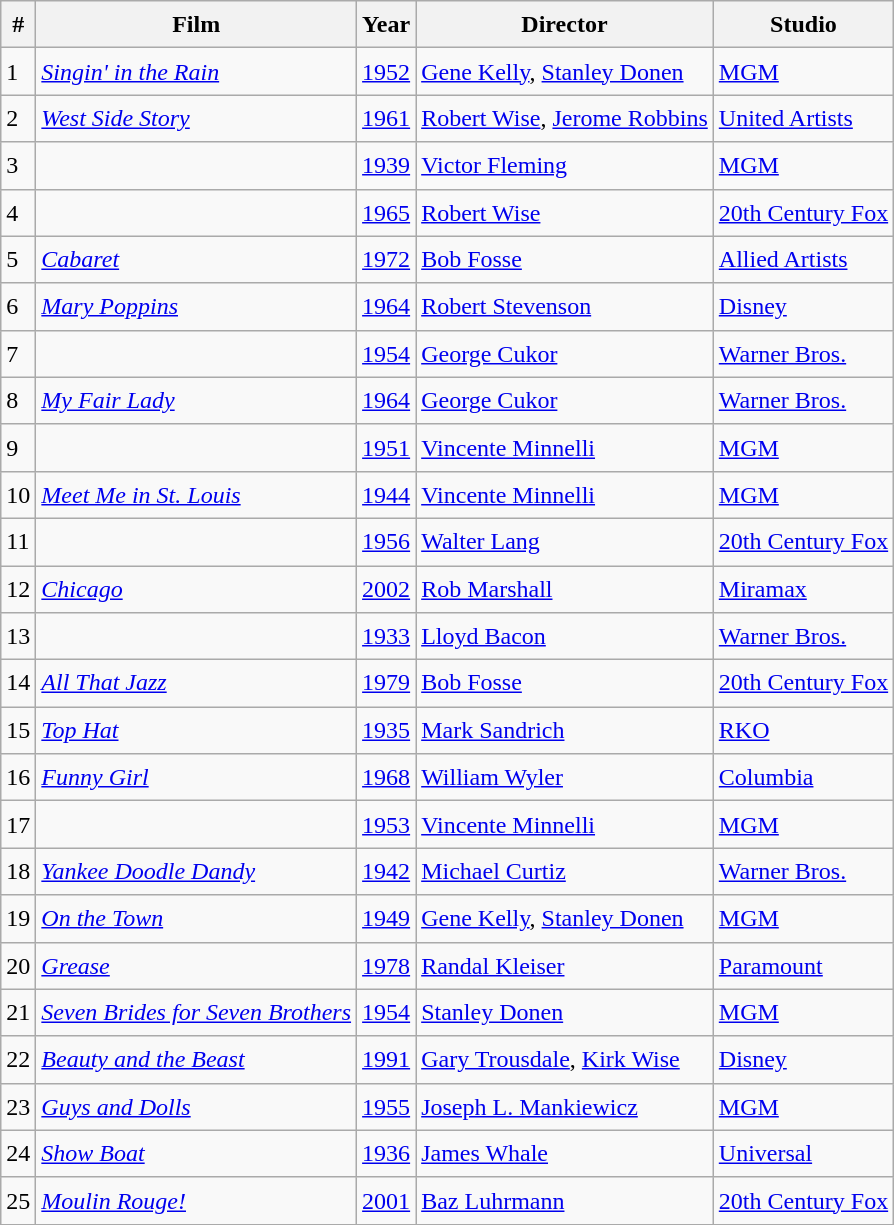<table class="wikitable sortable" style="font-size:1.00em; line-height:1.5em;">
<tr>
<th>#</th>
<th>Film</th>
<th>Year</th>
<th>Director</th>
<th>Studio</th>
</tr>
<tr>
<td>1</td>
<td><em> <a href='#'>Singin' in the Rain</a> </em></td>
<td><a href='#'>1952</a></td>
<td><a href='#'>Gene Kelly</a>, <a href='#'>Stanley Donen</a></td>
<td><a href='#'>MGM</a></td>
</tr>
<tr>
<td>2</td>
<td><em><a href='#'>West Side Story</a></em></td>
<td><a href='#'>1961</a></td>
<td><a href='#'>Robert Wise</a>, <a href='#'>Jerome Robbins</a></td>
<td><a href='#'>United Artists</a></td>
</tr>
<tr>
<td>3</td>
<td></td>
<td><a href='#'>1939</a></td>
<td><a href='#'>Victor Fleming</a></td>
<td><a href='#'>MGM</a></td>
</tr>
<tr>
<td>4</td>
<td></td>
<td><a href='#'>1965</a></td>
<td><a href='#'>Robert Wise</a></td>
<td><a href='#'>20th Century Fox</a></td>
</tr>
<tr>
<td>5</td>
<td><em><a href='#'>Cabaret</a></em></td>
<td><a href='#'>1972</a></td>
<td><a href='#'>Bob Fosse</a></td>
<td><a href='#'>Allied Artists</a></td>
</tr>
<tr>
<td>6</td>
<td><em><a href='#'>Mary Poppins</a></em></td>
<td><a href='#'>1964</a></td>
<td><a href='#'>Robert Stevenson</a></td>
<td><a href='#'>Disney</a></td>
</tr>
<tr>
<td>7</td>
<td></td>
<td><a href='#'>1954</a></td>
<td><a href='#'>George Cukor</a></td>
<td><a href='#'>Warner Bros.</a></td>
</tr>
<tr>
<td>8</td>
<td><em><a href='#'>My Fair Lady</a></em></td>
<td><a href='#'>1964</a></td>
<td><a href='#'>George Cukor</a></td>
<td><a href='#'>Warner Bros.</a></td>
</tr>
<tr>
<td>9</td>
<td></td>
<td><a href='#'>1951</a></td>
<td><a href='#'>Vincente Minnelli</a></td>
<td><a href='#'>MGM</a></td>
</tr>
<tr>
<td>10</td>
<td><em><a href='#'>Meet Me in St. Louis</a></em></td>
<td><a href='#'>1944</a></td>
<td><a href='#'>Vincente Minnelli</a></td>
<td><a href='#'>MGM</a></td>
</tr>
<tr>
<td>11</td>
<td></td>
<td><a href='#'>1956</a></td>
<td><a href='#'>Walter Lang</a></td>
<td><a href='#'>20th Century Fox</a></td>
</tr>
<tr>
<td>12</td>
<td><em><a href='#'>Chicago</a></em></td>
<td><a href='#'>2002</a></td>
<td><a href='#'>Rob Marshall</a></td>
<td><a href='#'>Miramax</a></td>
</tr>
<tr>
<td>13</td>
<td></td>
<td><a href='#'>1933</a></td>
<td><a href='#'>Lloyd Bacon</a></td>
<td><a href='#'>Warner Bros.</a></td>
</tr>
<tr>
<td>14</td>
<td><em><a href='#'>All That Jazz</a></em></td>
<td><a href='#'>1979</a></td>
<td><a href='#'>Bob Fosse</a></td>
<td><a href='#'>20th Century Fox</a></td>
</tr>
<tr>
<td>15</td>
<td><em><a href='#'>Top Hat</a></em></td>
<td><a href='#'>1935</a></td>
<td><a href='#'>Mark Sandrich</a></td>
<td><a href='#'>RKO</a></td>
</tr>
<tr>
<td>16</td>
<td><em><a href='#'>Funny Girl</a></em></td>
<td><a href='#'>1968</a></td>
<td><a href='#'>William Wyler</a></td>
<td><a href='#'>Columbia</a></td>
</tr>
<tr>
<td>17</td>
<td></td>
<td><a href='#'>1953</a></td>
<td><a href='#'>Vincente Minnelli</a></td>
<td><a href='#'>MGM</a></td>
</tr>
<tr>
<td>18</td>
<td><em><a href='#'>Yankee Doodle Dandy</a></em></td>
<td><a href='#'>1942</a></td>
<td><a href='#'>Michael Curtiz</a></td>
<td><a href='#'>Warner Bros.</a></td>
</tr>
<tr>
<td>19</td>
<td><em><a href='#'>On the Town</a></em></td>
<td><a href='#'>1949</a></td>
<td><a href='#'>Gene Kelly</a>, <a href='#'>Stanley Donen</a></td>
<td><a href='#'>MGM</a></td>
</tr>
<tr>
<td>20</td>
<td><em><a href='#'>Grease</a></em></td>
<td><a href='#'>1978</a></td>
<td><a href='#'>Randal Kleiser</a></td>
<td><a href='#'>Paramount</a></td>
</tr>
<tr>
<td>21</td>
<td><em><a href='#'>Seven Brides for Seven Brothers</a></em></td>
<td><a href='#'>1954</a></td>
<td><a href='#'>Stanley Donen</a></td>
<td><a href='#'>MGM</a></td>
</tr>
<tr>
<td>22</td>
<td><em><a href='#'>Beauty and the Beast</a></em></td>
<td><a href='#'>1991</a></td>
<td><a href='#'>Gary Trousdale</a>, <a href='#'>Kirk Wise</a></td>
<td><a href='#'>Disney</a></td>
</tr>
<tr>
<td>23</td>
<td><em><a href='#'>Guys and Dolls</a></em></td>
<td><a href='#'>1955</a></td>
<td><a href='#'>Joseph L. Mankiewicz</a></td>
<td><a href='#'>MGM</a></td>
</tr>
<tr>
<td>24</td>
<td><em><a href='#'>Show Boat</a></em></td>
<td><a href='#'>1936</a></td>
<td><a href='#'>James Whale</a></td>
<td><a href='#'>Universal</a></td>
</tr>
<tr>
<td>25</td>
<td><em><a href='#'>Moulin Rouge!</a></em></td>
<td><a href='#'>2001</a></td>
<td><a href='#'>Baz Luhrmann</a></td>
<td><a href='#'>20th Century Fox</a></td>
</tr>
</table>
